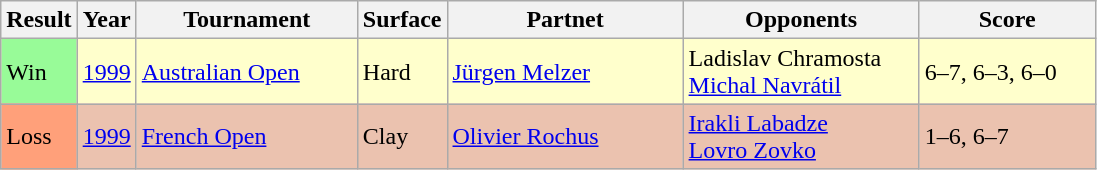<table class="sortable wikitable">
<tr>
<th style="width:40px;">Result</th>
<th style="width:30px;">Year</th>
<th style="width:140px;">Tournament</th>
<th style="width:50px;">Surface</th>
<th style="width:150px;">Partnet</th>
<th style="width:150px;">Opponents</th>
<th style="width:110px;" class="unsortable">Score</th>
</tr>
<tr style="background:#ffffcc;">
<td style="background:#98fb98;">Win</td>
<td><a href='#'>1999</a></td>
<td><a href='#'>Australian Open</a></td>
<td>Hard</td>
<td> <a href='#'>Jürgen Melzer</a></td>
<td> Ladislav Chramosta <br>  <a href='#'>Michal Navrátil</a></td>
<td>6–7, 6–3, 6–0</td>
</tr>
<tr style="background:#ebc2af;">
<td style="background:#ffa07a;">Loss</td>
<td><a href='#'>1999</a></td>
<td><a href='#'>French Open</a></td>
<td>Clay</td>
<td> <a href='#'>Olivier Rochus</a></td>
<td> <a href='#'>Irakli Labadze</a> <br>  <a href='#'>Lovro Zovko</a></td>
<td>1–6, 6–7</td>
</tr>
</table>
